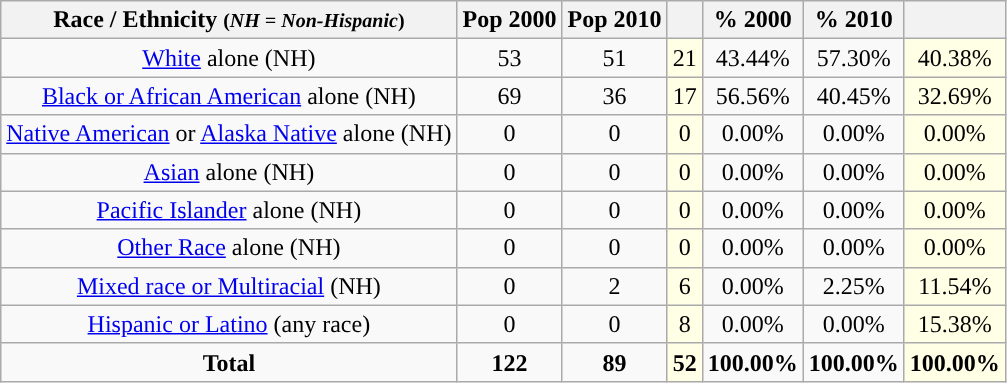<table class="wikitable" style="text-align:center;">
<tr>
<th>Race / Ethnicity <small>(<em>NH = Non-Hispanic</em>)</small></th>
<th>Pop 2000</th>
<th>Pop 2010</th>
<th></th>
<th>% 2000</th>
<th>% 2010</th>
<th></th>
</tr>
<tr>
<td><a href='#'>White</a> alone (NH)</td>
<td>53</td>
<td>51</td>
<td style='background: #ffffe6;'>21</td>
<td>43.44%</td>
<td>57.30%</td>
<td style='background: #ffffe6;'>40.38%</td>
</tr>
<tr>
<td><a href='#'>Black or African American</a> alone (NH)</td>
<td>69</td>
<td>36</td>
<td style='background: #ffffe6;'>17</td>
<td>56.56%</td>
<td>40.45%</td>
<td style='background: #ffffe6;'>32.69%</td>
</tr>
<tr>
<td><a href='#'>Native American</a> or <a href='#'>Alaska Native</a> alone (NH)</td>
<td>0</td>
<td>0</td>
<td style='background: #ffffe6;'>0</td>
<td>0.00%</td>
<td>0.00%</td>
<td style='background: #ffffe6;'>0.00%</td>
</tr>
<tr>
<td><a href='#'>Asian</a> alone (NH)</td>
<td>0</td>
<td>0</td>
<td style='background: #ffffe6;'>0</td>
<td>0.00%</td>
<td>0.00%</td>
<td style='background: #ffffe6;'>0.00%</td>
</tr>
<tr>
<td><a href='#'>Pacific Islander</a> alone (NH)</td>
<td>0</td>
<td>0</td>
<td style='background: #ffffe6;'>0</td>
<td>0.00%</td>
<td>0.00%</td>
<td style='background: #ffffe6;'>0.00%</td>
</tr>
<tr>
<td><a href='#'>Other Race</a> alone (NH)</td>
<td>0</td>
<td>0</td>
<td style='background: #ffffe6;'>0</td>
<td>0.00%</td>
<td>0.00%</td>
<td style='background: #ffffe6;'>0.00%</td>
</tr>
<tr>
<td><a href='#'>Mixed race or Multiracial</a> (NH)</td>
<td>0</td>
<td>2</td>
<td style='background: #ffffe6;'>6</td>
<td>0.00%</td>
<td>2.25%</td>
<td style='background: #ffffe6;'>11.54%</td>
</tr>
<tr>
<td><a href='#'>Hispanic or Latino</a> (any race)</td>
<td>0</td>
<td>0</td>
<td style='background: #ffffe6;'>8</td>
<td>0.00%</td>
<td>0.00%</td>
<td style='background: #ffffe6;'>15.38%</td>
</tr>
<tr>
<td><strong>Total</strong></td>
<td><strong>122</strong></td>
<td><strong>89</strong></td>
<td style='background: #ffffe6;'><strong>52</strong></td>
<td><strong>100.00%</strong></td>
<td><strong>100.00%</strong></td>
<td style='background: #ffffe6;'><strong>100.00%</strong></td>
</tr>
</table>
